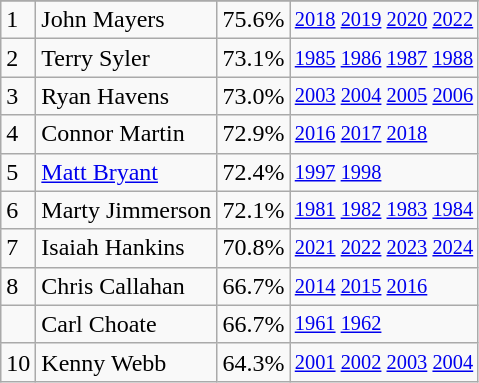<table class="wikitable">
<tr>
</tr>
<tr>
<td>1</td>
<td>John Mayers</td>
<td><abbr>75.6%</abbr></td>
<td style="font-size:85%;"><a href='#'>2018</a> <a href='#'>2019</a> <a href='#'>2020</a> <a href='#'>2022</a></td>
</tr>
<tr>
<td>2</td>
<td>Terry Syler</td>
<td><abbr>73.1%</abbr></td>
<td style="font-size:85%;"><a href='#'>1985</a> <a href='#'>1986</a> <a href='#'>1987</a> <a href='#'>1988</a></td>
</tr>
<tr>
<td>3</td>
<td>Ryan Havens</td>
<td><abbr>73.0%</abbr></td>
<td style="font-size:85%;"><a href='#'>2003</a> <a href='#'>2004</a> <a href='#'>2005</a> <a href='#'>2006</a></td>
</tr>
<tr>
<td>4</td>
<td>Connor Martin</td>
<td><abbr>72.9%</abbr></td>
<td style="font-size:85%;"><a href='#'>2016</a> <a href='#'>2017</a> <a href='#'>2018</a></td>
</tr>
<tr>
<td>5</td>
<td><a href='#'>Matt Bryant</a></td>
<td><abbr>72.4%</abbr></td>
<td style="font-size:85%;"><a href='#'>1997</a> <a href='#'>1998</a></td>
</tr>
<tr>
<td>6</td>
<td>Marty Jimmerson</td>
<td><abbr>72.1%</abbr></td>
<td style="font-size:85%;"><a href='#'>1981</a> <a href='#'>1982</a> <a href='#'>1983</a> <a href='#'>1984</a></td>
</tr>
<tr>
<td>7</td>
<td>Isaiah Hankins</td>
<td><abbr>70.8%</abbr></td>
<td style="font-size:85%;"><a href='#'>2021</a> <a href='#'>2022</a> <a href='#'>2023</a> <a href='#'>2024</a></td>
</tr>
<tr>
<td>8</td>
<td>Chris Callahan</td>
<td><abbr>66.7%</abbr></td>
<td style="font-size:85%;"><a href='#'>2014</a> <a href='#'>2015</a> <a href='#'>2016</a></td>
</tr>
<tr>
<td></td>
<td>Carl Choate</td>
<td><abbr>66.7%</abbr></td>
<td style="font-size:85%;"><a href='#'>1961</a> <a href='#'>1962</a></td>
</tr>
<tr>
<td>10</td>
<td>Kenny Webb</td>
<td><abbr>64.3%</abbr></td>
<td style="font-size:85%;"><a href='#'>2001</a> <a href='#'>2002</a> <a href='#'>2003</a> <a href='#'>2004</a><br></td>
</tr>
</table>
